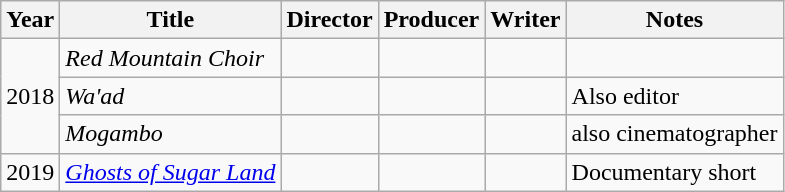<table class="wikitable plainrowheaders">
<tr>
<th>Year</th>
<th>Title</th>
<th>Director</th>
<th>Producer</th>
<th>Writer</th>
<th>Notes</th>
</tr>
<tr>
<td rowspan=3>2018</td>
<td><em>Red Mountain Choir</em></td>
<td></td>
<td></td>
<td></td>
<td></td>
</tr>
<tr>
<td><em>Wa'ad</em></td>
<td></td>
<td></td>
<td></td>
<td>Also editor</td>
</tr>
<tr>
<td><em>Mogambo</em></td>
<td></td>
<td></td>
<td></td>
<td>also cinematographer</td>
</tr>
<tr>
<td>2019</td>
<td><em><a href='#'>Ghosts of Sugar Land</a></em></td>
<td></td>
<td></td>
<td></td>
<td>Documentary short</td>
</tr>
</table>
